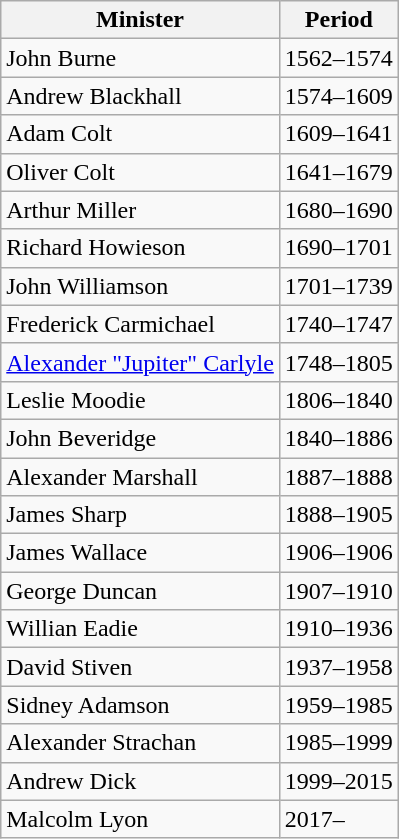<table class="wikitable">
<tr>
<th><strong>Minister</strong></th>
<th>P<strong>eriod</strong></th>
</tr>
<tr>
<td>John Burne</td>
<td>1562–1574</td>
</tr>
<tr>
<td>Andrew Blackhall</td>
<td>1574–1609</td>
</tr>
<tr>
<td>Adam Colt</td>
<td>1609–1641</td>
</tr>
<tr>
<td>Oliver Colt</td>
<td>1641–1679</td>
</tr>
<tr>
<td>Arthur Miller</td>
<td>1680–1690</td>
</tr>
<tr>
<td>Richard Howieson</td>
<td>1690–1701</td>
</tr>
<tr>
<td>John Williamson</td>
<td>1701–1739</td>
</tr>
<tr>
<td>Frederick Carmichael</td>
<td>1740–1747</td>
</tr>
<tr>
<td><a href='#'>Alexander "Jupiter" Carlyle</a></td>
<td>1748–1805</td>
</tr>
<tr>
<td>Leslie Moodie</td>
<td>1806–1840</td>
</tr>
<tr>
<td>John Beveridge</td>
<td>1840–1886</td>
</tr>
<tr>
<td>Alexander Marshall</td>
<td>1887–1888</td>
</tr>
<tr>
<td>James Sharp</td>
<td>1888–1905</td>
</tr>
<tr>
<td>James Wallace</td>
<td>1906–1906</td>
</tr>
<tr>
<td>George Duncan</td>
<td>1907–1910</td>
</tr>
<tr>
<td>Willian Eadie</td>
<td>1910–1936</td>
</tr>
<tr>
<td>David Stiven</td>
<td>1937–1958</td>
</tr>
<tr>
<td>Sidney Adamson</td>
<td>1959–1985</td>
</tr>
<tr>
<td>Alexander Strachan</td>
<td>1985–1999</td>
</tr>
<tr>
<td>Andrew Dick</td>
<td>1999–2015</td>
</tr>
<tr>
<td>Malcolm Lyon</td>
<td>2017–</td>
</tr>
</table>
